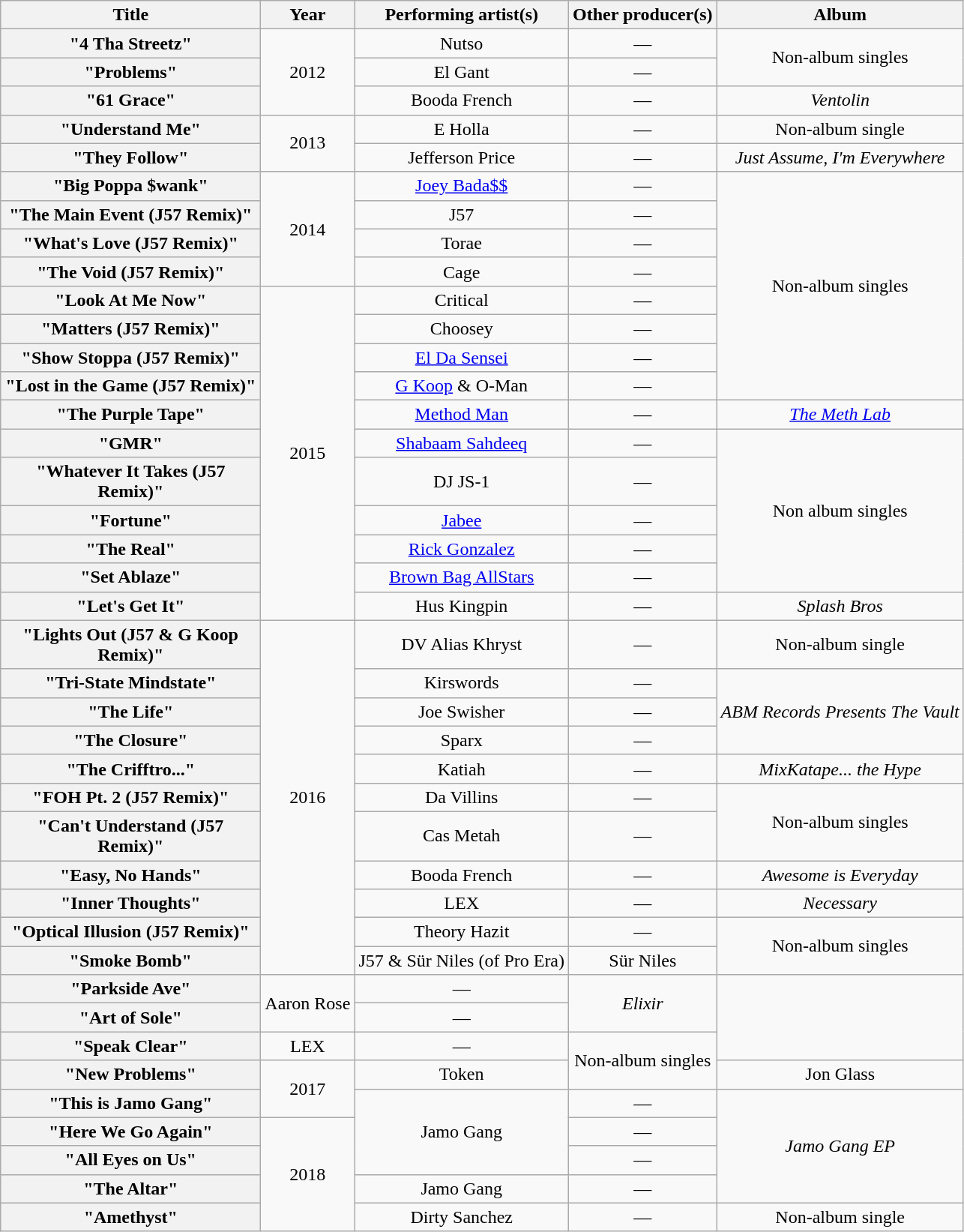<table class="wikitable plainrowheaders" style="text-align:center;" border="1">
<tr>
<th scope="col" style="width:14em;">Title</th>
<th scope="col">Year</th>
<th scope="col">Performing artist(s)</th>
<th scope="col">Other producer(s)</th>
<th scope="col">Album</th>
</tr>
<tr>
<th scope="row">"4 Tha Streetz"</th>
<td rowspan="3">2012</td>
<td>Nutso </td>
<td style="text-align:center;">—</td>
<td rowspan="2">Non-album singles</td>
</tr>
<tr>
<th scope="row">"Problems"</th>
<td>El Gant </td>
<td style="text-align:center;">—</td>
</tr>
<tr>
<th scope="row">"61 Grace"</th>
<td>Booda French</td>
<td style="text-align:center;">—</td>
<td><em>Ventolin</em></td>
</tr>
<tr>
<th scope="row">"Understand Me"</th>
<td rowspan="2">2013</td>
<td>E Holla </td>
<td style="text-align:center;">—</td>
<td>Non-album single</td>
</tr>
<tr>
<th scope="row">"They Follow"</th>
<td>Jefferson Price</td>
<td style="text-align:center;">—</td>
<td><em>Just Assume, I'm Everywhere</em></td>
</tr>
<tr>
<th scope="row">"Big Poppa $wank"</th>
<td rowspan="4">2014</td>
<td><a href='#'>Joey Bada$$</a></td>
<td style="text-align:center;">—</td>
<td rowspan="8">Non-album singles</td>
</tr>
<tr>
<th scope="row">"The Main Event (J57 Remix)"</th>
<td>J57 </td>
<td style="text-align:center;">—</td>
</tr>
<tr>
<th scope="row">"What's Love (J57 Remix)"</th>
<td>Torae </td>
<td style="text-align:center;">—</td>
</tr>
<tr>
<th scope="row">"The Void (J57 Remix)"</th>
<td>Cage</td>
<td style="text-align:center;">—</td>
</tr>
<tr>
<th scope="row">"Look At Me Now"</th>
<td rowspan="11">2015</td>
<td>Critical </td>
<td style="text-align:center;">—</td>
</tr>
<tr>
<th scope="row">"Matters (J57 Remix)"</th>
<td>Choosey </td>
<td style="text-align:center;">—</td>
</tr>
<tr>
<th scope="row">"Show Stoppa (J57 Remix)"</th>
<td><a href='#'>El Da Sensei</a></td>
<td style="text-align:center;">—</td>
</tr>
<tr>
<th scope="row">"Lost in the Game (J57 Remix)"</th>
<td><a href='#'>G Koop</a> & O-Man </td>
<td style="text-align:center;">—</td>
</tr>
<tr>
<th scope="row">"The Purple Tape"</th>
<td><a href='#'>Method Man</a></td>
<td style="text-align:center;">—</td>
<td><em><a href='#'>The Meth Lab</a></em></td>
</tr>
<tr>
<th scope="row">"GMR"</th>
<td><a href='#'>Shabaam Sahdeeq</a> </td>
<td style="text-align:center;">—</td>
<td rowspan="5">Non album singles</td>
</tr>
<tr>
<th scope="row">"Whatever It Takes (J57 Remix)"</th>
<td>DJ JS-1 </td>
<td style="text-align:center;">—</td>
</tr>
<tr>
<th scope="row">"Fortune"</th>
<td><a href='#'>Jabee</a></td>
<td style="text-align:center;">—</td>
</tr>
<tr>
<th scope="row">"The Real"</th>
<td><a href='#'>Rick Gonzalez</a></td>
<td style="text-align:center;">—</td>
</tr>
<tr>
<th scope="row">"Set Ablaze"</th>
<td><a href='#'>Brown Bag AllStars</a> </td>
<td style="text-align:center;">—</td>
</tr>
<tr>
<th scope="row">"Let's Get It"</th>
<td>Hus Kingpin </td>
<td style="text-align:center;">—</td>
<td><em>Splash Bros</em></td>
</tr>
<tr>
<th scope="row">"Lights Out (J57 & G Koop Remix)"</th>
<td rowspan="11">2016</td>
<td>DV Alias Khryst </td>
<td style="text-align:center;">—</td>
<td>Non-album single</td>
</tr>
<tr>
<th scope="row">"Tri-State Mindstate"</th>
<td>Kirswords </td>
<td style="text-align:center;">—</td>
<td rowspan="3"><em>ABM Records Presents The Vault</em></td>
</tr>
<tr>
<th scope="row">"The Life"</th>
<td>Joe Swisher </td>
<td style="text-align:center;">—</td>
</tr>
<tr>
<th scope="row">"The Closure"</th>
<td>Sparx </td>
<td style="text-align:center;">—</td>
</tr>
<tr>
<th scope="row">"The Crifftro..."</th>
<td>Katiah </td>
<td style="text-align:center;">—</td>
<td><em>MixKatape... the Hype</em></td>
</tr>
<tr>
<th scope="row">"FOH Pt. 2 (J57 Remix)"</th>
<td>Da Villins </td>
<td style="text-align:center;">—</td>
<td rowspan="2">Non-album singles</td>
</tr>
<tr>
<th scope="row">"Can't Understand (J57 Remix)"</th>
<td>Cas Metah </td>
<td style="text-align:center;">—</td>
</tr>
<tr>
<th scope="row">"Easy, No Hands"</th>
<td>Booda French</td>
<td style="text-align:center;">—</td>
<td><em>Awesome is Everyday</em></td>
</tr>
<tr>
<th scope="row">"Inner Thoughts"</th>
<td>LEX </td>
<td style="text-align:center;">—</td>
<td><em>Necessary</em></td>
</tr>
<tr>
<th scope="row">"Optical Illusion (J57 Remix)"</th>
<td>Theory Hazit</td>
<td style="text-align:center;">—</td>
<td rowspan="2">Non-album singles</td>
</tr>
<tr>
<th scope="row">"Smoke Bomb"</th>
<td>J57 & Sür Niles (of Pro Era)</td>
<td style="text-align:center;">Sür Niles</td>
</tr>
<tr>
<th scope="row">"Parkside Ave"</th>
<td rowspan="2">Aaron Rose</td>
<td style="text-align:center;">—</td>
<td rowspan="2"><em>Elixir</em></td>
</tr>
<tr>
<th scope="row">"Art of Sole"</th>
<td style="text-align:center;">—</td>
</tr>
<tr>
<th scope="row">"Speak Clear"</th>
<td>LEX</td>
<td style="text-align:center;">—</td>
<td rowspan="2">Non-album singles</td>
</tr>
<tr>
<th scope="row">"New Problems"</th>
<td rowspan="2">2017</td>
<td>Token</td>
<td style="text-align:center;">Jon Glass</td>
</tr>
<tr>
<th scope="row">"This is Jamo Gang"</th>
<td rowspan="3">Jamo Gang</td>
<td style="text-align:center;">—</td>
<td rowspan="4"><em>Jamo Gang EP</em></td>
</tr>
<tr>
<th scope="row">"Here We Go Again"</th>
<td rowspan="4">2018</td>
<td style="text-align:center;">—</td>
</tr>
<tr>
<th scope="row">"All Eyes on Us"</th>
<td style="text-align:center;">—</td>
</tr>
<tr>
<th scope="row">"The Altar"</th>
<td>Jamo Gang </td>
<td style="text-align:center;">—</td>
</tr>
<tr>
<th scope="row">"Amethyst"</th>
<td>Dirty Sanchez</td>
<td style="text-align:center;">—</td>
<td>Non-album single</td>
</tr>
</table>
